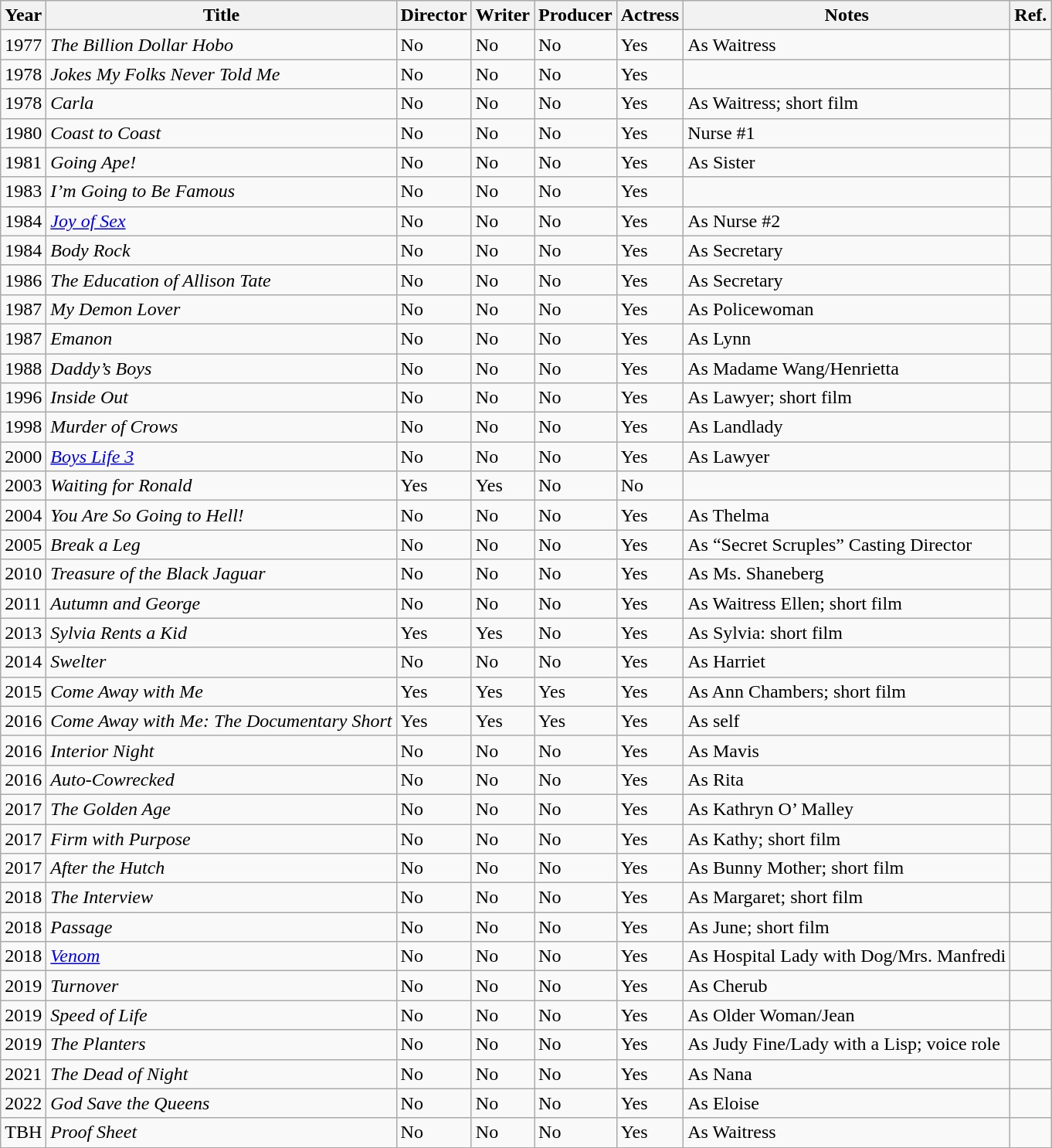<table class="wikitable">
<tr>
<th>Year</th>
<th>Title</th>
<th>Director</th>
<th>Writer</th>
<th>Producer</th>
<th>Actress</th>
<th>Notes</th>
<th>Ref.</th>
</tr>
<tr>
<td>1977</td>
<td><em>The Billion Dollar Hobo</em></td>
<td>No</td>
<td>No</td>
<td>No</td>
<td>Yes</td>
<td>As Waitress</td>
<td></td>
</tr>
<tr>
<td>1978</td>
<td><em>Jokes My Folks Never Told Me</em></td>
<td>No</td>
<td>No</td>
<td>No</td>
<td>Yes</td>
<td></td>
<td></td>
</tr>
<tr>
<td>1978</td>
<td><em>Carla</em></td>
<td>No</td>
<td>No</td>
<td>No</td>
<td>Yes</td>
<td>As Waitress; short film</td>
<td></td>
</tr>
<tr>
<td>1980</td>
<td><em>Coast to Coast</em></td>
<td>No</td>
<td>No</td>
<td>No</td>
<td>Yes</td>
<td>Nurse #1</td>
<td></td>
</tr>
<tr>
<td>1981</td>
<td><em>Going Ape!</em></td>
<td>No</td>
<td>No</td>
<td>No</td>
<td>Yes</td>
<td>As Sister</td>
<td></td>
</tr>
<tr>
<td>1983</td>
<td><em>I’m Going to Be Famous</em></td>
<td>No</td>
<td>No</td>
<td>No</td>
<td>Yes</td>
<td></td>
<td></td>
</tr>
<tr>
<td>1984</td>
<td><em><a href='#'>Joy of Sex</a></em></td>
<td>No</td>
<td>No</td>
<td>No</td>
<td>Yes</td>
<td>As Nurse #2</td>
<td></td>
</tr>
<tr>
<td>1984</td>
<td><em>Body Rock</em></td>
<td>No</td>
<td>No</td>
<td>No</td>
<td>Yes</td>
<td>As Secretary</td>
<td></td>
</tr>
<tr>
<td>1986</td>
<td><em>The Education of Allison Tate</em></td>
<td>No</td>
<td>No</td>
<td>No</td>
<td>Yes</td>
<td>As Secretary</td>
<td></td>
</tr>
<tr>
<td>1987</td>
<td><em>My Demon Lover</em></td>
<td>No</td>
<td>No</td>
<td>No</td>
<td>Yes</td>
<td>As Policewoman</td>
<td></td>
</tr>
<tr>
<td>1987</td>
<td><em>Emanon</em></td>
<td>No</td>
<td>No</td>
<td>No</td>
<td>Yes</td>
<td>As Lynn</td>
<td></td>
</tr>
<tr>
<td>1988</td>
<td><em>Daddy’s Boys</em></td>
<td>No</td>
<td>No</td>
<td>No</td>
<td>Yes</td>
<td>As Madame Wang/Henrietta</td>
<td></td>
</tr>
<tr>
<td>1996</td>
<td><em>Inside Out</em></td>
<td>No</td>
<td>No</td>
<td>No</td>
<td>Yes</td>
<td>As Lawyer; short film</td>
<td></td>
</tr>
<tr>
<td>1998</td>
<td><em>Murder of Crows</em></td>
<td>No</td>
<td>No</td>
<td>No</td>
<td>Yes</td>
<td>As Landlady</td>
<td></td>
</tr>
<tr>
<td>2000</td>
<td><em><a href='#'>Boys Life 3</a></em></td>
<td>No</td>
<td>No</td>
<td>No</td>
<td>Yes</td>
<td>As Lawyer</td>
<td></td>
</tr>
<tr>
<td>2003</td>
<td><em>Waiting for Ronald</em></td>
<td>Yes</td>
<td>Yes</td>
<td>No</td>
<td>No</td>
<td></td>
<td></td>
</tr>
<tr>
<td>2004</td>
<td><em>You Are So Going to Hell!</em></td>
<td>No</td>
<td>No</td>
<td>No</td>
<td>Yes</td>
<td>As Thelma</td>
<td></td>
</tr>
<tr>
<td>2005</td>
<td><em>Break a Leg</em></td>
<td>No</td>
<td>No</td>
<td>No</td>
<td>Yes</td>
<td>As “Secret Scruples” Casting Director</td>
<td></td>
</tr>
<tr>
<td>2010</td>
<td><em>Treasure of the Black Jaguar</em></td>
<td>No</td>
<td>No</td>
<td>No</td>
<td>Yes</td>
<td>As Ms. Shaneberg</td>
<td></td>
</tr>
<tr>
<td>2011</td>
<td><em>Autumn and George</em></td>
<td>No</td>
<td>No</td>
<td>No</td>
<td>Yes</td>
<td>As Waitress Ellen; short film</td>
<td></td>
</tr>
<tr>
<td>2013</td>
<td><em>Sylvia Rents a Kid</em></td>
<td>Yes</td>
<td>Yes</td>
<td>No</td>
<td>Yes</td>
<td>As Sylvia: short film</td>
<td></td>
</tr>
<tr>
<td>2014</td>
<td><em>Swelter</em></td>
<td>No</td>
<td>No</td>
<td>No</td>
<td>Yes</td>
<td>As Harriet</td>
<td></td>
</tr>
<tr>
<td>2015</td>
<td><em>Come Away with Me</em></td>
<td>Yes</td>
<td>Yes</td>
<td>Yes</td>
<td>Yes</td>
<td>As Ann Chambers; short film</td>
<td></td>
</tr>
<tr>
<td>2016</td>
<td><em>Come Away with Me: The Documentary Short</em></td>
<td>Yes</td>
<td>Yes</td>
<td>Yes</td>
<td>Yes</td>
<td>As self</td>
<td></td>
</tr>
<tr>
<td>2016</td>
<td><em>Interior Night</em></td>
<td>No</td>
<td>No</td>
<td>No</td>
<td>Yes</td>
<td>As Mavis</td>
<td></td>
</tr>
<tr>
<td>2016</td>
<td><em>Auto-Cowrecked</em></td>
<td>No</td>
<td>No</td>
<td>No</td>
<td>Yes</td>
<td>As Rita</td>
<td></td>
</tr>
<tr>
<td>2017</td>
<td><em>The Golden Age</em></td>
<td>No</td>
<td>No</td>
<td>No</td>
<td>Yes</td>
<td>As Kathryn O’ Malley</td>
<td></td>
</tr>
<tr>
<td>2017</td>
<td><em>Firm with Purpose</em></td>
<td>No</td>
<td>No</td>
<td>No</td>
<td>Yes</td>
<td>As Kathy; short film</td>
<td></td>
</tr>
<tr>
<td>2017</td>
<td><em>After the Hutch</em></td>
<td>No</td>
<td>No</td>
<td>No</td>
<td>Yes</td>
<td>As Bunny Mother; short film</td>
<td></td>
</tr>
<tr>
<td>2018</td>
<td><em>The Interview</em></td>
<td>No</td>
<td>No</td>
<td>No</td>
<td>Yes</td>
<td>As Margaret; short film</td>
<td></td>
</tr>
<tr>
<td>2018</td>
<td><em>Passage</em></td>
<td>No</td>
<td>No</td>
<td>No</td>
<td>Yes</td>
<td>As June; short film</td>
<td></td>
</tr>
<tr>
<td>2018</td>
<td><em><a href='#'>Venom</a></em></td>
<td>No</td>
<td>No</td>
<td>No</td>
<td>Yes</td>
<td>As Hospital Lady with Dog/Mrs. Manfredi</td>
<td></td>
</tr>
<tr>
<td>2019</td>
<td><em>Turnover</em></td>
<td>No</td>
<td>No</td>
<td>No</td>
<td>Yes</td>
<td>As Cherub</td>
<td></td>
</tr>
<tr>
<td>2019</td>
<td><em>Speed of Life</em></td>
<td>No</td>
<td>No</td>
<td>No</td>
<td>Yes</td>
<td>As Older Woman/Jean</td>
<td></td>
</tr>
<tr>
<td>2019</td>
<td><em>The Planters</em></td>
<td>No</td>
<td>No</td>
<td>No</td>
<td>Yes</td>
<td>As Judy Fine/Lady with a Lisp; voice role</td>
<td></td>
</tr>
<tr>
<td>2021</td>
<td><em>The Dead of Night</em></td>
<td>No</td>
<td>No</td>
<td>No</td>
<td>Yes</td>
<td>As Nana</td>
<td></td>
</tr>
<tr>
<td>2022</td>
<td><em>God Save the Queens</em></td>
<td>No</td>
<td>No</td>
<td>No</td>
<td>Yes</td>
<td>As Eloise</td>
<td></td>
</tr>
<tr>
<td>TBH</td>
<td><em>Proof Sheet</em></td>
<td>No</td>
<td>No</td>
<td>No</td>
<td>Yes</td>
<td>As Waitress</td>
<td></td>
</tr>
</table>
